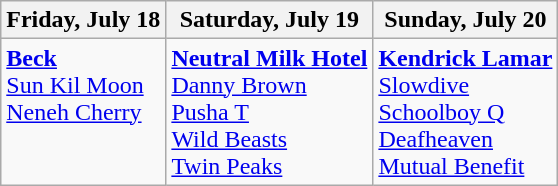<table class="wikitable">
<tr>
<th>Friday, July 18</th>
<th>Saturday, July 19</th>
<th>Sunday, July 20</th>
</tr>
<tr valign="top">
<td><strong><a href='#'>Beck</a></strong><br><a href='#'>Sun Kil Moon</a><br><a href='#'>Neneh Cherry</a></td>
<td><strong><a href='#'>Neutral Milk Hotel</a></strong><br><a href='#'>Danny Brown</a><br><a href='#'>Pusha T</a><br><a href='#'>Wild Beasts</a><br><a href='#'>Twin Peaks</a></td>
<td><strong><a href='#'>Kendrick Lamar</a></strong><br><a href='#'>Slowdive</a><br><a href='#'>Schoolboy Q</a><br><a href='#'>Deafheaven</a><br><a href='#'>Mutual Benefit</a></td>
</tr>
</table>
